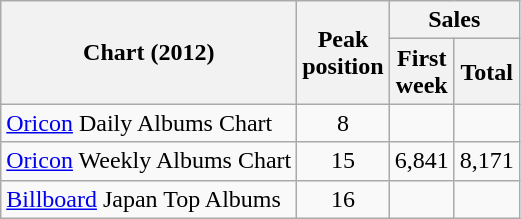<table class="wikitable sortable" border="1">
<tr>
<th rowspan="2">Chart (2012)</th>
<th rowspan="2">Peak<br>position</th>
<th colspan="2">Sales</th>
</tr>
<tr>
<th>First<br>week</th>
<th>Total</th>
</tr>
<tr>
<td><a href='#'>Oricon</a> Daily Albums Chart</td>
<td style="text-align:center;">8</td>
<td style="text-align:center;"></td>
<td style="text-align:center;"></td>
</tr>
<tr>
<td><a href='#'>Oricon</a> Weekly Albums Chart</td>
<td style="text-align:center;">15</td>
<td style="text-align:center;">6,841</td>
<td style="text-align:center;">8,171</td>
</tr>
<tr>
<td><a href='#'>Billboard</a> Japan Top Albums</td>
<td style="text-align:center;">16</td>
<td style="text-align:center;"></td>
<td style="text-align:center;"></td>
</tr>
</table>
